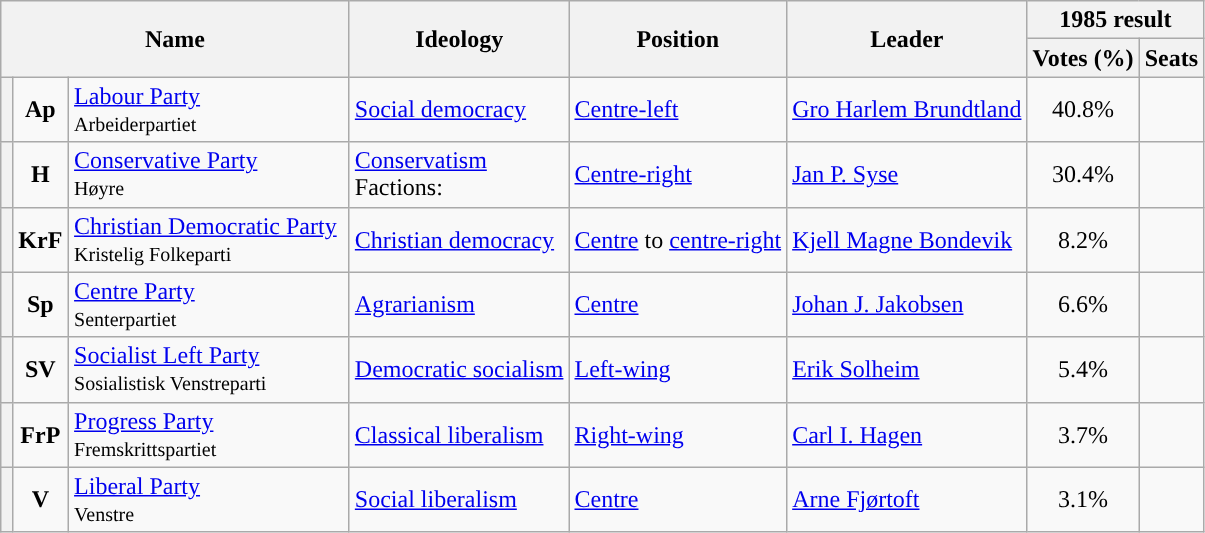<table class="wikitable">
<tr>
<th rowspan=2 colspan=3 width=225px>Name</th>
<th rowspan=2>Ideology</th>
<th rowspan=2>Position</th>
<th rowspan=2>Leader</th>
<th colspan=2>1985 result</th>
</tr>
<tr>
<th>Votes (%)</th>
<th>Seats</th>
</tr>
<tr>
<th style="background:"></th>
<td align=center><strong>Ap</strong></td>
<td><a href='#'>Labour Party</a><br><small>Arbeiderpartiet</small></td>
<td><a href='#'>Social democracy</a></td>
<td><a href='#'>Centre-left</a></td>
<td><a href='#'>Gro Harlem Brundtland</a></td>
<td align=center>40.8%</td>
<td></td>
</tr>
<tr>
<th style="background:"></th>
<td align=center><strong>H</strong></td>
<td><a href='#'>Conservative Party</a><br><small>Høyre</small></td>
<td><a href='#'>Conservatism</a><br>Factions:</td>
<td><a href='#'>Centre-right</a></td>
<td><a href='#'>Jan P. Syse</a></td>
<td align=center>30.4%</td>
<td></td>
</tr>
<tr>
<th style="background:"></th>
<td align="center"><strong>KrF</strong></td>
<td><a href='#'>Christian Democratic Party</a><br><small>Kristelig Folkeparti</small></td>
<td><a href='#'>Christian democracy</a></td>
<td><a href='#'>Centre</a> to <a href='#'>centre-right</a></td>
<td><a href='#'>Kjell Magne Bondevik</a></td>
<td align="center">8.2%</td>
<td></td>
</tr>
<tr>
<th style="background:"></th>
<td align="center"><strong>Sp</strong></td>
<td><a href='#'>Centre Party</a><br><small>Senterpartiet</small></td>
<td><a href='#'>Agrarianism</a></td>
<td><a href='#'>Centre</a></td>
<td><a href='#'>Johan J. Jakobsen</a></td>
<td align="center">6.6%</td>
<td></td>
</tr>
<tr>
<th style="background:"></th>
<td align="center"><strong>SV</strong></td>
<td><a href='#'>Socialist Left Party</a><br><small>Sosialistisk Venstreparti</small></td>
<td><a href='#'>Democratic socialism</a></td>
<td><a href='#'>Left-wing</a></td>
<td><a href='#'>Erik Solheim</a></td>
<td align="center">5.4%</td>
<td></td>
</tr>
<tr>
<th style="background:"></th>
<td align="center"><strong>FrP</strong></td>
<td><a href='#'>Progress Party</a><br><small>Fremskrittspartiet</small></td>
<td><a href='#'>Classical liberalism</a></td>
<td><a href='#'>Right-wing</a></td>
<td><a href='#'>Carl I. Hagen</a></td>
<td align="center">3.7%</td>
<td></td>
</tr>
<tr>
<th style="background:"></th>
<td align="center"><strong>V</strong></td>
<td><a href='#'>Liberal Party</a><br><small>Venstre</small></td>
<td><a href='#'>Social liberalism</a></td>
<td><a href='#'>Centre</a></td>
<td><a href='#'>Arne Fjørtoft</a></td>
<td align="center">3.1%</td>
<td></td>
</tr>
</table>
